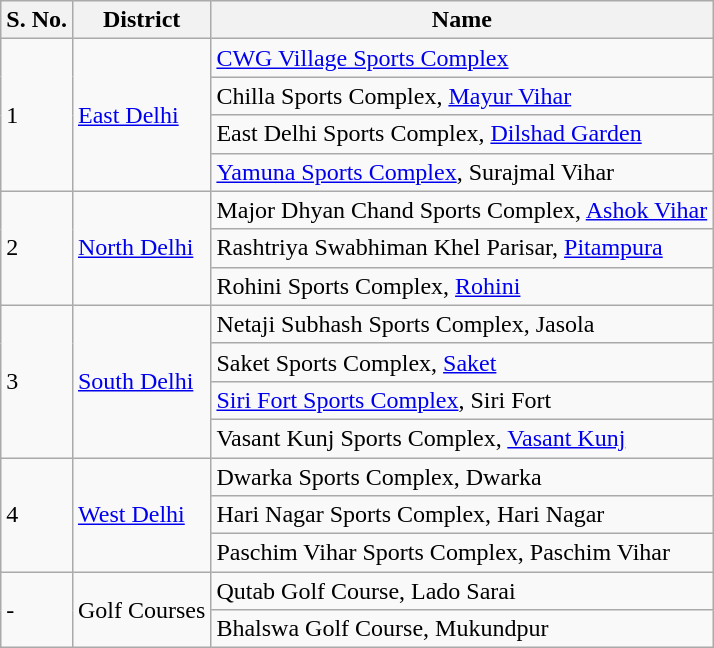<table class="wikitable">
<tr>
<th>S. No.</th>
<th>District</th>
<th>Name</th>
</tr>
<tr>
<td rowspan="4">1</td>
<td rowspan="4"><a href='#'>East Delhi</a></td>
<td><a href='#'>CWG Village Sports Complex</a></td>
</tr>
<tr>
<td>Chilla Sports Complex, <a href='#'>Mayur Vihar</a></td>
</tr>
<tr>
<td>East Delhi Sports Complex, <a href='#'>Dilshad Garden</a></td>
</tr>
<tr>
<td><a href='#'>Yamuna Sports Complex</a>, Surajmal Vihar</td>
</tr>
<tr>
<td rowspan="3">2</td>
<td rowspan="3"><a href='#'>North Delhi</a></td>
<td>Major Dhyan Chand Sports Complex, <a href='#'>Ashok Vihar</a></td>
</tr>
<tr>
<td>Rashtriya Swabhiman Khel Parisar, <a href='#'>Pitampura</a></td>
</tr>
<tr>
<td>Rohini Sports Complex, <a href='#'>Rohini</a></td>
</tr>
<tr>
<td rowspan="4">3</td>
<td rowspan="4"><a href='#'>South Delhi</a></td>
<td>Netaji Subhash Sports Complex, Jasola</td>
</tr>
<tr>
<td>Saket Sports Complex, <a href='#'>Saket</a></td>
</tr>
<tr>
<td><a href='#'>Siri Fort Sports Complex</a>, Siri Fort</td>
</tr>
<tr>
<td>Vasant Kunj Sports Complex, <a href='#'>Vasant Kunj</a></td>
</tr>
<tr>
<td rowspan="3">4</td>
<td rowspan="3"><a href='#'>West Delhi</a></td>
<td>Dwarka Sports Complex, Dwarka</td>
</tr>
<tr>
<td>Hari Nagar Sports Complex, Hari Nagar</td>
</tr>
<tr>
<td>Paschim Vihar Sports Complex, Paschim Vihar</td>
</tr>
<tr>
<td rowspan="2">-</td>
<td rowspan="2">Golf Courses</td>
<td>Qutab Golf Course, Lado Sarai</td>
</tr>
<tr>
<td>Bhalswa Golf Course, Mukundpur</td>
</tr>
</table>
